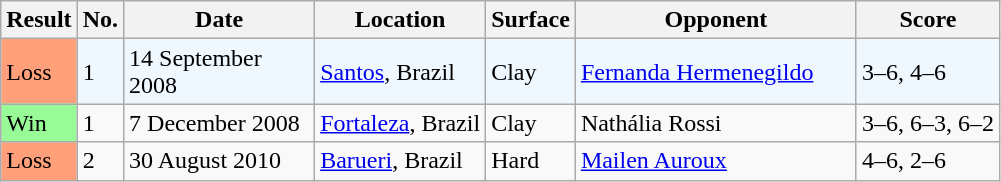<table class="sortable wikitable">
<tr>
<th>Result</th>
<th>No.</th>
<th width="120">Date</th>
<th>Location</th>
<th>Surface</th>
<th width="180">Opponent</th>
<th class="unsortable">Score</th>
</tr>
<tr style="background:#f0f8ff;">
<td style="background:#ffa07a;">Loss</td>
<td>1</td>
<td>14 September 2008</td>
<td><a href='#'>Santos</a>, Brazil</td>
<td>Clay</td>
<td> <a href='#'>Fernanda Hermenegildo</a></td>
<td>3–6, 4–6</td>
</tr>
<tr>
<td style="background:#98fb98;">Win</td>
<td>1</td>
<td>7 December 2008</td>
<td><a href='#'>Fortaleza</a>, Brazil</td>
<td>Clay</td>
<td> Nathália Rossi</td>
<td>3–6, 6–3, 6–2</td>
</tr>
<tr>
<td style="background:#ffa07a;">Loss</td>
<td>2</td>
<td>30 August 2010</td>
<td><a href='#'>Barueri</a>, Brazil</td>
<td>Hard</td>
<td> <a href='#'>Mailen Auroux</a></td>
<td>4–6, 2–6</td>
</tr>
</table>
